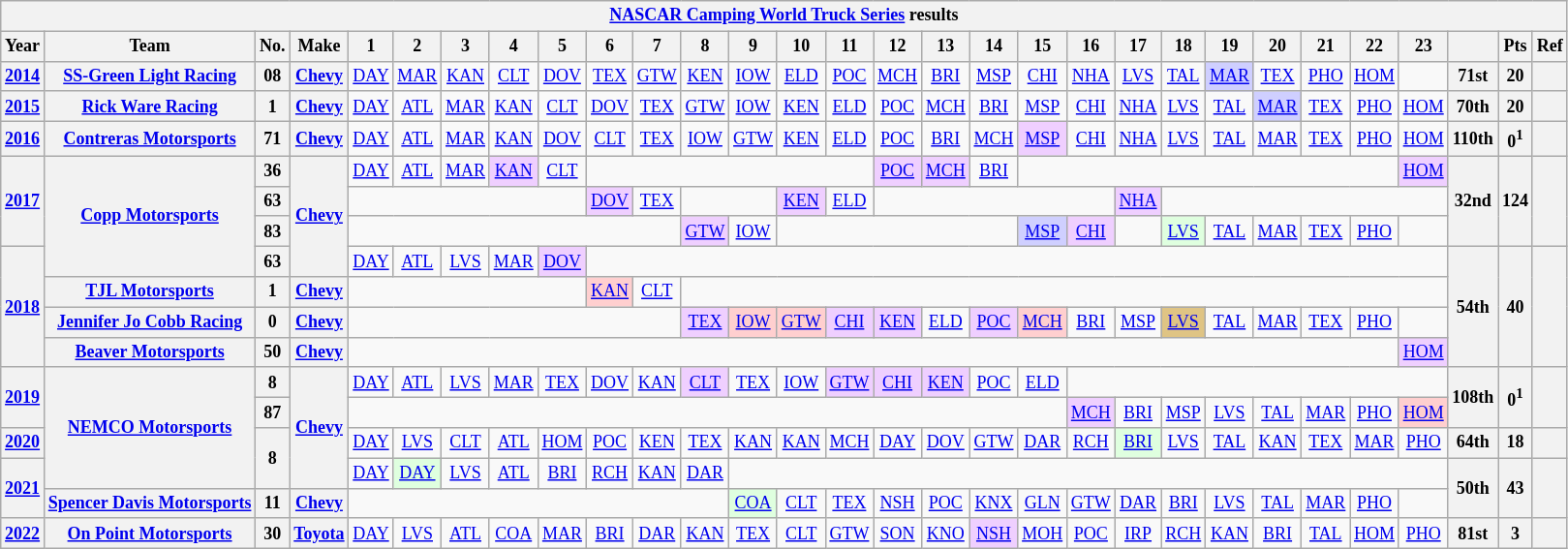<table class="wikitable" style="text-align:center; font-size:75%">
<tr>
<th colspan=45><a href='#'>NASCAR Camping World Truck Series</a> results</th>
</tr>
<tr>
<th>Year</th>
<th>Team</th>
<th>No.</th>
<th>Make</th>
<th>1</th>
<th>2</th>
<th>3</th>
<th>4</th>
<th>5</th>
<th>6</th>
<th>7</th>
<th>8</th>
<th>9</th>
<th>10</th>
<th>11</th>
<th>12</th>
<th>13</th>
<th>14</th>
<th>15</th>
<th>16</th>
<th>17</th>
<th>18</th>
<th>19</th>
<th>20</th>
<th>21</th>
<th>22</th>
<th>23</th>
<th></th>
<th>Pts</th>
<th>Ref</th>
</tr>
<tr>
<th><a href='#'>2014</a></th>
<th><a href='#'>SS-Green Light Racing</a></th>
<th>08</th>
<th><a href='#'>Chevy</a></th>
<td><a href='#'>DAY</a></td>
<td><a href='#'>MAR</a></td>
<td><a href='#'>KAN</a></td>
<td><a href='#'>CLT</a></td>
<td><a href='#'>DOV</a></td>
<td><a href='#'>TEX</a></td>
<td><a href='#'>GTW</a></td>
<td><a href='#'>KEN</a></td>
<td><a href='#'>IOW</a></td>
<td><a href='#'>ELD</a></td>
<td><a href='#'>POC</a></td>
<td><a href='#'>MCH</a></td>
<td><a href='#'>BRI</a></td>
<td><a href='#'>MSP</a></td>
<td><a href='#'>CHI</a></td>
<td><a href='#'>NHA</a></td>
<td><a href='#'>LVS</a></td>
<td><a href='#'>TAL</a></td>
<td style="background:#CFCFFF;"><a href='#'>MAR</a><br></td>
<td><a href='#'>TEX</a></td>
<td><a href='#'>PHO</a></td>
<td><a href='#'>HOM</a></td>
<td></td>
<th>71st</th>
<th>20</th>
<th></th>
</tr>
<tr>
<th><a href='#'>2015</a></th>
<th><a href='#'>Rick Ware Racing</a></th>
<th>1</th>
<th><a href='#'>Chevy</a></th>
<td><a href='#'>DAY</a></td>
<td><a href='#'>ATL</a></td>
<td><a href='#'>MAR</a></td>
<td><a href='#'>KAN</a></td>
<td><a href='#'>CLT</a></td>
<td><a href='#'>DOV</a></td>
<td><a href='#'>TEX</a></td>
<td><a href='#'>GTW</a></td>
<td><a href='#'>IOW</a></td>
<td><a href='#'>KEN</a></td>
<td><a href='#'>ELD</a></td>
<td><a href='#'>POC</a></td>
<td><a href='#'>MCH</a></td>
<td><a href='#'>BRI</a></td>
<td><a href='#'>MSP</a></td>
<td><a href='#'>CHI</a></td>
<td><a href='#'>NHA</a></td>
<td><a href='#'>LVS</a></td>
<td><a href='#'>TAL</a></td>
<td style="background:#CFCFFF;"><a href='#'>MAR</a><br></td>
<td><a href='#'>TEX</a></td>
<td><a href='#'>PHO</a></td>
<td><a href='#'>HOM</a></td>
<th>70th</th>
<th>20</th>
<th></th>
</tr>
<tr>
<th><a href='#'>2016</a></th>
<th><a href='#'>Contreras Motorsports</a></th>
<th>71</th>
<th><a href='#'>Chevy</a></th>
<td><a href='#'>DAY</a></td>
<td><a href='#'>ATL</a></td>
<td><a href='#'>MAR</a></td>
<td><a href='#'>KAN</a></td>
<td><a href='#'>DOV</a></td>
<td><a href='#'>CLT</a></td>
<td><a href='#'>TEX</a></td>
<td><a href='#'>IOW</a></td>
<td><a href='#'>GTW</a></td>
<td><a href='#'>KEN</a></td>
<td><a href='#'>ELD</a></td>
<td><a href='#'>POC</a></td>
<td><a href='#'>BRI</a></td>
<td><a href='#'>MCH</a></td>
<td style="background:#EFCFFF;"><a href='#'>MSP</a><br></td>
<td><a href='#'>CHI</a></td>
<td><a href='#'>NHA</a></td>
<td><a href='#'>LVS</a></td>
<td><a href='#'>TAL</a></td>
<td><a href='#'>MAR</a></td>
<td><a href='#'>TEX</a></td>
<td><a href='#'>PHO</a></td>
<td><a href='#'>HOM</a></td>
<th>110th</th>
<th>0<sup>1</sup></th>
<th></th>
</tr>
<tr>
<th rowspan=3><a href='#'>2017</a></th>
<th rowspan=4><a href='#'>Copp Motorsports</a></th>
<th>36</th>
<th rowspan=4><a href='#'>Chevy</a></th>
<td><a href='#'>DAY</a></td>
<td><a href='#'>ATL</a></td>
<td><a href='#'>MAR</a></td>
<td style="background:#EFCFFF;"><a href='#'>KAN</a><br></td>
<td><a href='#'>CLT</a></td>
<td colspan=6></td>
<td style="background:#EFCFFF;"><a href='#'>POC</a><br></td>
<td style="background:#EFCFFF;"><a href='#'>MCH</a><br></td>
<td><a href='#'>BRI</a></td>
<td colspan=8></td>
<td style="background:#EFCFFF;"><a href='#'>HOM</a><br></td>
<th rowspan=3>32nd</th>
<th rowspan=3>124</th>
<th rowspan=3></th>
</tr>
<tr>
<th>63</th>
<td colspan=5></td>
<td style="background:#EFCFFF;"><a href='#'>DOV</a><br></td>
<td><a href='#'>TEX</a></td>
<td colspan=2></td>
<td style="background:#EFCFFF;"><a href='#'>KEN</a><br></td>
<td><a href='#'>ELD</a></td>
<td colspan=5></td>
<td style="background:#EFCFFF;"><a href='#'>NHA</a><br></td>
<td colspan=6></td>
</tr>
<tr>
<th>83</th>
<td colspan=7></td>
<td style="background:#EFCFFF;"><a href='#'>GTW</a><br></td>
<td><a href='#'>IOW</a></td>
<td colspan=5></td>
<td style="background:#CFCFFF;"><a href='#'>MSP</a><br></td>
<td style="background:#EFCFFF;"><a href='#'>CHI</a><br></td>
<td></td>
<td style="background:#DFFFDF;"><a href='#'>LVS</a><br></td>
<td><a href='#'>TAL</a></td>
<td><a href='#'>MAR</a></td>
<td><a href='#'>TEX</a></td>
<td><a href='#'>PHO</a></td>
<td></td>
</tr>
<tr>
<th rowspan=4><a href='#'>2018</a></th>
<th>63</th>
<td><a href='#'>DAY</a></td>
<td><a href='#'>ATL</a></td>
<td><a href='#'>LVS</a></td>
<td><a href='#'>MAR</a></td>
<td style="background:#EFCFFF;"><a href='#'>DOV</a><br></td>
<td colspan=18></td>
<th rowspan=4>54th</th>
<th rowspan=4>40</th>
<th rowspan=4></th>
</tr>
<tr>
<th><a href='#'>TJL Motorsports</a></th>
<th>1</th>
<th><a href='#'>Chevy</a></th>
<td colspan=5></td>
<td style="background:#FFCFCF;"><a href='#'>KAN</a><br></td>
<td><a href='#'>CLT</a></td>
<td colspan=16></td>
</tr>
<tr>
<th><a href='#'>Jennifer Jo Cobb Racing</a></th>
<th>0</th>
<th><a href='#'>Chevy</a></th>
<td colspan=7></td>
<td style="background:#EFCFFF;"><a href='#'>TEX</a><br></td>
<td style="background:#FFCFCF;"><a href='#'>IOW</a><br></td>
<td style="background:#FFCFCF;"><a href='#'>GTW</a><br></td>
<td style="background:#EFCFFF;"><a href='#'>CHI</a><br></td>
<td style="background:#EFCFFF;"><a href='#'>KEN</a><br></td>
<td><a href='#'>ELD</a></td>
<td style="background:#EFCFFF;"><a href='#'>POC</a><br></td>
<td style="background:#FFCFCF;"><a href='#'>MCH</a><br></td>
<td><a href='#'>BRI</a></td>
<td><a href='#'>MSP</a></td>
<td style="background:#DFC484;"><a href='#'>LVS</a><br></td>
<td><a href='#'>TAL</a></td>
<td><a href='#'>MAR</a></td>
<td><a href='#'>TEX</a></td>
<td><a href='#'>PHO</a></td>
<td></td>
</tr>
<tr>
<th><a href='#'>Beaver Motorsports</a></th>
<th>50</th>
<th><a href='#'>Chevy</a></th>
<td colspan=22></td>
<td style="background:#EFCFFF;"><a href='#'>HOM</a><br></td>
</tr>
<tr>
<th rowspan=2><a href='#'>2019</a></th>
<th rowspan=4><a href='#'>NEMCO Motorsports</a></th>
<th>8</th>
<th rowspan=4><a href='#'>Chevy</a></th>
<td><a href='#'>DAY</a></td>
<td><a href='#'>ATL</a></td>
<td><a href='#'>LVS</a></td>
<td><a href='#'>MAR</a></td>
<td><a href='#'>TEX</a></td>
<td><a href='#'>DOV</a></td>
<td><a href='#'>KAN</a></td>
<td style="background:#EFCFFF;"><a href='#'>CLT</a><br></td>
<td><a href='#'>TEX</a></td>
<td><a href='#'>IOW</a></td>
<td style="background:#EFCFFF;"><a href='#'>GTW</a><br></td>
<td style="background:#EFCFFF;"><a href='#'>CHI</a><br></td>
<td style="background:#EFCFFF;"><a href='#'>KEN</a><br></td>
<td><a href='#'>POC</a></td>
<td><a href='#'>ELD</a></td>
<td colspan=8></td>
<th rowspan=2>108th</th>
<th rowspan=2>0<sup>1</sup></th>
<th rowspan=2></th>
</tr>
<tr>
<th>87</th>
<td colspan=15></td>
<td style="background:#EFCFFF;"><a href='#'>MCH</a><br></td>
<td><a href='#'>BRI</a></td>
<td><a href='#'>MSP</a></td>
<td><a href='#'>LVS</a></td>
<td><a href='#'>TAL</a></td>
<td><a href='#'>MAR</a></td>
<td><a href='#'>PHO</a></td>
<td style="background:#FFCFCF;"><a href='#'>HOM</a><br></td>
</tr>
<tr>
<th><a href='#'>2020</a></th>
<th rowspan=2>8</th>
<td><a href='#'>DAY</a></td>
<td><a href='#'>LVS</a></td>
<td><a href='#'>CLT</a></td>
<td><a href='#'>ATL</a></td>
<td><a href='#'>HOM</a></td>
<td><a href='#'>POC</a></td>
<td><a href='#'>KEN</a></td>
<td><a href='#'>TEX</a></td>
<td><a href='#'>KAN</a></td>
<td><a href='#'>KAN</a></td>
<td><a href='#'>MCH</a></td>
<td><a href='#'>DAY</a></td>
<td><a href='#'>DOV</a></td>
<td><a href='#'>GTW</a></td>
<td><a href='#'>DAR</a></td>
<td><a href='#'>RCH</a></td>
<td style="background:#DFFFDF;"><a href='#'>BRI</a><br></td>
<td><a href='#'>LVS</a></td>
<td><a href='#'>TAL</a></td>
<td><a href='#'>KAN</a></td>
<td><a href='#'>TEX</a></td>
<td><a href='#'>MAR</a></td>
<td><a href='#'>PHO</a></td>
<th>64th</th>
<th>18</th>
<th></th>
</tr>
<tr>
<th rowspan=2><a href='#'>2021</a></th>
<td><a href='#'>DAY</a></td>
<td style="background:#DFFFDF;"><a href='#'>DAY</a><br></td>
<td><a href='#'>LVS</a></td>
<td><a href='#'>ATL</a></td>
<td><a href='#'>BRI</a></td>
<td><a href='#'>RCH</a></td>
<td><a href='#'>KAN</a></td>
<td><a href='#'>DAR</a></td>
<td colspan=15></td>
<th rowspan=2>50th</th>
<th rowspan=2>43</th>
<th rowspan=2></th>
</tr>
<tr>
<th><a href='#'>Spencer Davis Motorsports</a></th>
<th>11</th>
<th><a href='#'>Chevy</a></th>
<td colspan=8></td>
<td style="background:#DFFFDF;"><a href='#'>COA</a><br></td>
<td><a href='#'>CLT</a></td>
<td><a href='#'>TEX</a></td>
<td><a href='#'>NSH</a></td>
<td><a href='#'>POC</a></td>
<td><a href='#'>KNX</a></td>
<td><a href='#'>GLN</a></td>
<td><a href='#'>GTW</a></td>
<td><a href='#'>DAR</a></td>
<td><a href='#'>BRI</a></td>
<td><a href='#'>LVS</a></td>
<td><a href='#'>TAL</a></td>
<td><a href='#'>MAR</a></td>
<td><a href='#'>PHO</a></td>
<td></td>
</tr>
<tr>
<th><a href='#'>2022</a></th>
<th><a href='#'>On Point Motorsports</a></th>
<th>30</th>
<th><a href='#'>Toyota</a></th>
<td><a href='#'>DAY</a></td>
<td><a href='#'>LVS</a></td>
<td><a href='#'>ATL</a></td>
<td><a href='#'>COA</a></td>
<td><a href='#'>MAR</a></td>
<td><a href='#'>BRI</a></td>
<td><a href='#'>DAR</a></td>
<td><a href='#'>KAN</a></td>
<td><a href='#'>TEX</a></td>
<td><a href='#'>CLT</a></td>
<td><a href='#'>GTW</a></td>
<td><a href='#'>SON</a></td>
<td><a href='#'>KNO</a></td>
<td style="background:#EFCFFF;"><a href='#'>NSH</a><br></td>
<td><a href='#'>MOH</a></td>
<td><a href='#'>POC</a></td>
<td><a href='#'>IRP</a></td>
<td><a href='#'>RCH</a></td>
<td><a href='#'>KAN</a></td>
<td><a href='#'>BRI</a></td>
<td><a href='#'>TAL</a></td>
<td><a href='#'>HOM</a></td>
<td><a href='#'>PHO</a></td>
<th>81st</th>
<th>3</th>
<th></th>
</tr>
</table>
